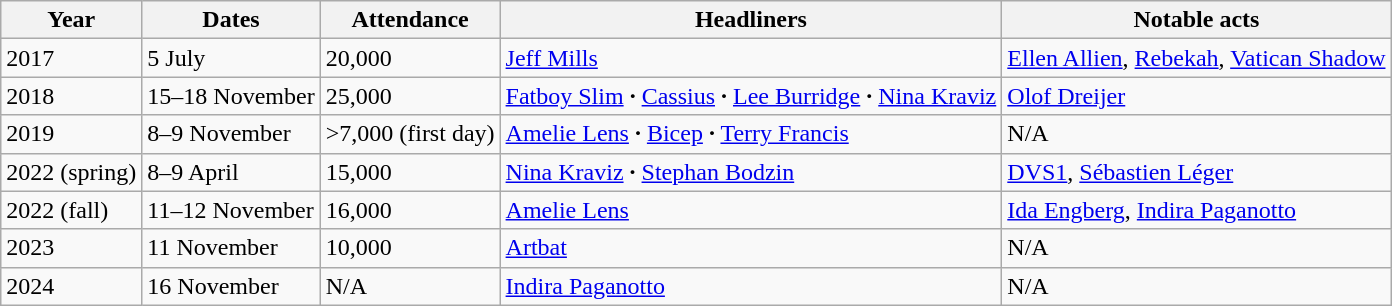<table class="wikitable sortable">
<tr>
<th>Year</th>
<th>Dates</th>
<th>Attendance</th>
<th>Headliners</th>
<th>Notable acts</th>
</tr>
<tr>
<td>2017</td>
<td>5 July</td>
<td>20,000</td>
<td><a href='#'>Jeff Mills</a></td>
<td><a href='#'>Ellen Allien</a>, <a href='#'>Rebekah</a>, <a href='#'>Vatican Shadow</a></td>
</tr>
<tr>
<td>2018</td>
<td>15–18 November</td>
<td>25,000</td>
<td><a href='#'>Fatboy Slim</a> <strong>·</strong> <a href='#'>Cassius</a> <strong>·</strong> <a href='#'>Lee Burridge</a> <strong>·</strong> <a href='#'>Nina Kraviz</a></td>
<td><a href='#'>Olof Dreijer</a></td>
</tr>
<tr>
<td>2019</td>
<td>8–9 November</td>
<td>>7,000 (first day)</td>
<td><a href='#'>Amelie Lens</a> <strong>·</strong> <a href='#'>Bicep</a> <strong>·</strong> <a href='#'>Terry Francis</a></td>
<td>N/A</td>
</tr>
<tr>
<td>2022 (spring)</td>
<td>8–9 April</td>
<td>15,000</td>
<td><a href='#'>Nina Kraviz</a> <strong>·</strong> <a href='#'>Stephan Bodzin</a></td>
<td><a href='#'>DVS1</a>, <a href='#'>Sébastien Léger</a></td>
</tr>
<tr>
<td>2022 (fall)</td>
<td>11–12 November</td>
<td>16,000</td>
<td><a href='#'>Amelie Lens</a></td>
<td><a href='#'>Ida Engberg</a>, <a href='#'>Indira Paganotto</a></td>
</tr>
<tr>
<td>2023</td>
<td>11 November</td>
<td>10,000</td>
<td><a href='#'>Artbat</a></td>
<td>N/A</td>
</tr>
<tr>
<td>2024</td>
<td>16 November</td>
<td>N/A</td>
<td><a href='#'>Indira Paganotto</a></td>
<td>N/A</td>
</tr>
</table>
